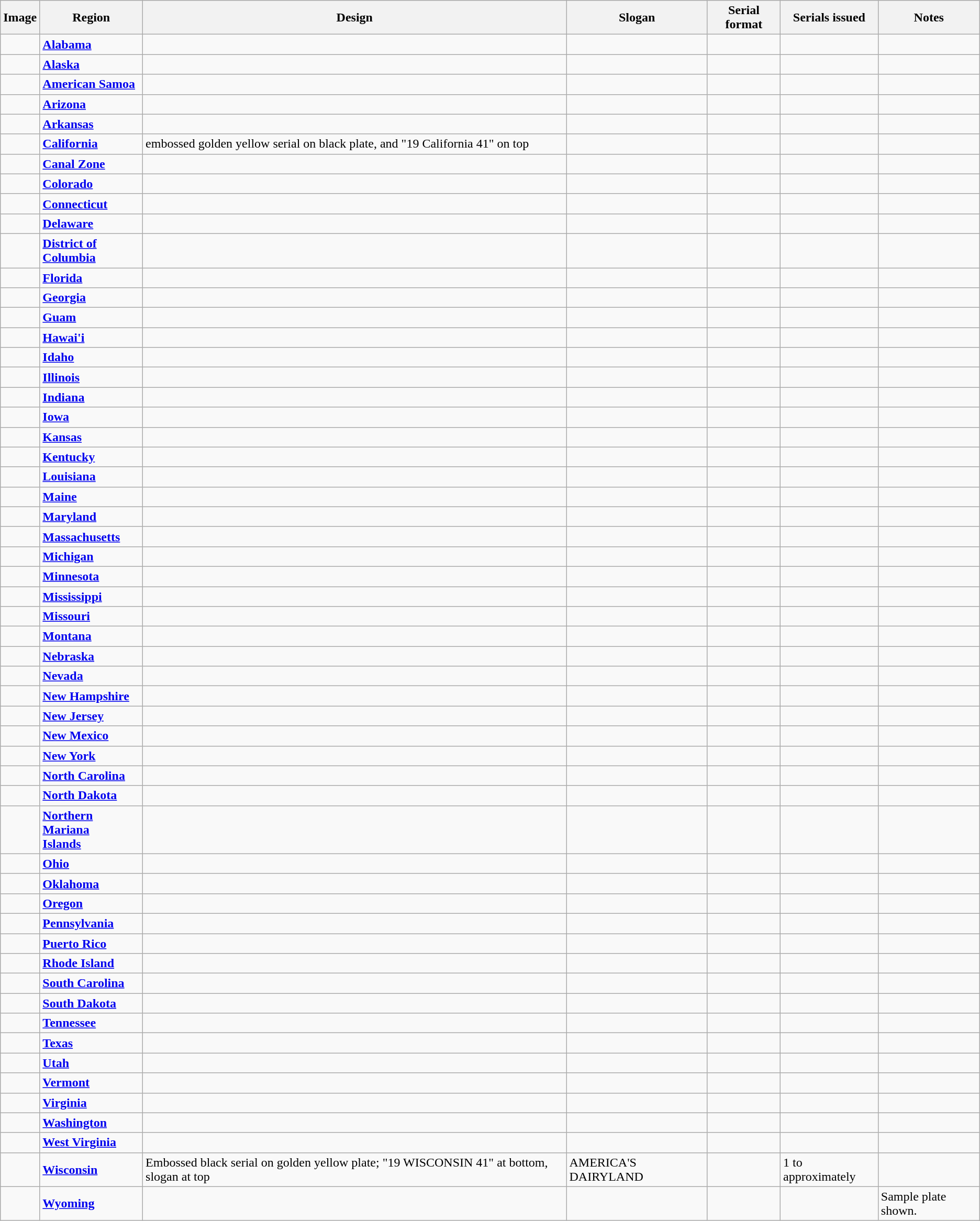<table class="wikitable">
<tr>
<th>Image</th>
<th>Region</th>
<th>Design</th>
<th>Slogan</th>
<th>Serial format</th>
<th>Serials issued</th>
<th>Notes</th>
</tr>
<tr>
<td></td>
<td><strong><a href='#'>Alabama</a></strong></td>
<td></td>
<td></td>
<td></td>
<td></td>
<td></td>
</tr>
<tr>
<td></td>
<td><strong><a href='#'>Alaska</a></strong></td>
<td></td>
<td></td>
<td></td>
<td></td>
<td></td>
</tr>
<tr>
<td></td>
<td><strong><a href='#'>American Samoa</a></strong></td>
<td></td>
<td></td>
<td></td>
<td></td>
<td></td>
</tr>
<tr>
<td></td>
<td><strong><a href='#'>Arizona</a></strong></td>
<td></td>
<td></td>
<td></td>
<td></td>
<td></td>
</tr>
<tr>
<td></td>
<td><strong><a href='#'>Arkansas</a></strong></td>
<td></td>
<td></td>
<td></td>
<td></td>
<td></td>
</tr>
<tr>
<td></td>
<td><strong><a href='#'>California</a></strong></td>
<td>embossed golden yellow serial on black plate, and "19 California 41" on top</td>
<td></td>
<td></td>
<td></td>
<td></td>
</tr>
<tr>
<td></td>
<td><strong><a href='#'>Canal Zone</a></strong></td>
<td></td>
<td></td>
<td></td>
<td></td>
<td></td>
</tr>
<tr>
<td></td>
<td><strong><a href='#'>Colorado</a></strong></td>
<td></td>
<td></td>
<td></td>
<td></td>
<td></td>
</tr>
<tr>
<td></td>
<td><strong><a href='#'>Connecticut</a></strong></td>
<td></td>
<td></td>
<td></td>
<td></td>
<td></td>
</tr>
<tr>
<td></td>
<td><strong><a href='#'>Delaware</a></strong></td>
<td></td>
<td></td>
<td></td>
<td></td>
<td></td>
</tr>
<tr>
<td></td>
<td><strong><a href='#'>District of<br>Columbia</a></strong></td>
<td></td>
<td></td>
<td></td>
<td></td>
<td></td>
</tr>
<tr>
<td></td>
<td><strong><a href='#'>Florida</a></strong></td>
<td></td>
<td></td>
<td></td>
<td></td>
<td></td>
</tr>
<tr>
<td></td>
<td><strong><a href='#'>Georgia</a></strong></td>
<td></td>
<td></td>
<td></td>
<td></td>
<td></td>
</tr>
<tr>
<td></td>
<td><strong><a href='#'>Guam</a></strong></td>
<td></td>
<td></td>
<td></td>
<td></td>
<td></td>
</tr>
<tr>
<td></td>
<td><strong><a href='#'>Hawai'i</a></strong></td>
<td></td>
<td></td>
<td></td>
<td></td>
<td></td>
</tr>
<tr>
<td></td>
<td><strong><a href='#'>Idaho</a></strong></td>
<td></td>
<td></td>
<td></td>
<td></td>
<td></td>
</tr>
<tr>
<td></td>
<td><strong><a href='#'>Illinois</a></strong></td>
<td></td>
<td></td>
<td></td>
<td></td>
<td></td>
</tr>
<tr>
<td></td>
<td><strong><a href='#'>Indiana</a></strong></td>
<td></td>
<td></td>
<td></td>
<td></td>
<td></td>
</tr>
<tr>
<td></td>
<td><strong><a href='#'>Iowa</a></strong></td>
<td></td>
<td></td>
<td></td>
<td></td>
<td></td>
</tr>
<tr>
<td></td>
<td><strong><a href='#'>Kansas</a></strong></td>
<td></td>
<td></td>
<td></td>
<td></td>
<td></td>
</tr>
<tr>
<td></td>
<td><strong><a href='#'>Kentucky</a></strong></td>
<td></td>
<td></td>
<td></td>
<td></td>
<td></td>
</tr>
<tr>
<td></td>
<td><strong><a href='#'>Louisiana</a></strong></td>
<td></td>
<td></td>
<td></td>
<td></td>
<td></td>
</tr>
<tr>
<td></td>
<td><strong><a href='#'>Maine</a></strong></td>
<td></td>
<td></td>
<td></td>
<td></td>
<td></td>
</tr>
<tr>
<td></td>
<td><strong><a href='#'>Maryland</a></strong></td>
<td></td>
<td></td>
<td></td>
<td></td>
<td></td>
</tr>
<tr>
<td></td>
<td><strong><a href='#'>Massachusetts</a></strong></td>
<td></td>
<td></td>
<td></td>
<td></td>
<td></td>
</tr>
<tr>
<td></td>
<td><strong><a href='#'>Michigan</a></strong></td>
<td></td>
<td></td>
<td></td>
<td></td>
<td></td>
</tr>
<tr>
<td></td>
<td><strong><a href='#'>Minnesota</a></strong></td>
<td></td>
<td></td>
<td></td>
<td></td>
<td></td>
</tr>
<tr>
<td></td>
<td><strong><a href='#'>Mississippi</a></strong></td>
<td></td>
<td></td>
<td></td>
<td></td>
<td></td>
</tr>
<tr>
<td></td>
<td><strong><a href='#'>Missouri</a></strong></td>
<td></td>
<td></td>
<td></td>
<td></td>
<td></td>
</tr>
<tr>
<td></td>
<td><strong><a href='#'>Montana</a></strong></td>
<td></td>
<td></td>
<td></td>
<td></td>
<td></td>
</tr>
<tr>
<td></td>
<td><strong><a href='#'>Nebraska</a></strong></td>
<td></td>
<td></td>
<td></td>
<td></td>
<td></td>
</tr>
<tr>
<td></td>
<td><strong><a href='#'>Nevada</a></strong></td>
<td></td>
<td></td>
<td></td>
<td></td>
<td></td>
</tr>
<tr>
<td></td>
<td><strong><a href='#'>New Hampshire</a></strong></td>
<td></td>
<td></td>
<td></td>
<td></td>
<td></td>
</tr>
<tr>
<td></td>
<td><strong><a href='#'>New Jersey</a></strong></td>
<td></td>
<td></td>
<td></td>
<td></td>
<td></td>
</tr>
<tr>
<td></td>
<td><strong><a href='#'>New Mexico</a></strong></td>
<td></td>
<td></td>
<td></td>
<td></td>
<td></td>
</tr>
<tr>
<td></td>
<td><strong><a href='#'>New York</a></strong></td>
<td></td>
<td></td>
<td></td>
<td></td>
<td></td>
</tr>
<tr>
<td></td>
<td><strong><a href='#'>North Carolina</a></strong></td>
<td></td>
<td></td>
<td></td>
<td></td>
<td></td>
</tr>
<tr>
<td></td>
<td><strong><a href='#'>North Dakota</a></strong></td>
<td></td>
<td></td>
<td></td>
<td></td>
<td></td>
</tr>
<tr>
<td></td>
<td><strong><a href='#'>Northern Mariana<br> Islands</a></strong></td>
<td></td>
<td></td>
<td></td>
<td></td>
<td></td>
</tr>
<tr>
<td></td>
<td><strong><a href='#'>Ohio</a></strong></td>
<td></td>
<td></td>
<td></td>
<td></td>
<td></td>
</tr>
<tr>
<td></td>
<td><strong><a href='#'>Oklahoma</a></strong></td>
<td></td>
<td></td>
<td></td>
<td></td>
<td></td>
</tr>
<tr>
<td></td>
<td><strong><a href='#'>Oregon</a></strong></td>
<td></td>
<td></td>
<td></td>
<td></td>
<td></td>
</tr>
<tr>
<td></td>
<td><strong><a href='#'>Pennsylvania</a></strong></td>
<td></td>
<td></td>
<td></td>
<td></td>
<td></td>
</tr>
<tr>
<td></td>
<td><strong><a href='#'>Puerto Rico</a></strong></td>
<td></td>
<td></td>
<td></td>
<td></td>
<td></td>
</tr>
<tr>
<td></td>
<td><strong><a href='#'>Rhode Island</a></strong></td>
<td></td>
<td></td>
<td></td>
<td></td>
<td></td>
</tr>
<tr>
<td></td>
<td><strong><a href='#'>South Carolina</a></strong></td>
<td></td>
<td></td>
<td></td>
<td></td>
<td></td>
</tr>
<tr>
<td></td>
<td><strong><a href='#'>South Dakota</a></strong></td>
<td></td>
<td></td>
<td></td>
<td></td>
<td></td>
</tr>
<tr>
<td></td>
<td><strong><a href='#'>Tennessee</a></strong></td>
<td></td>
<td></td>
<td></td>
<td></td>
<td></td>
</tr>
<tr>
<td></td>
<td><strong><a href='#'>Texas</a></strong></td>
<td></td>
<td></td>
<td></td>
<td></td>
<td></td>
</tr>
<tr>
<td></td>
<td><strong><a href='#'>Utah</a></strong></td>
<td></td>
<td></td>
<td></td>
<td></td>
<td></td>
</tr>
<tr>
<td></td>
<td><strong><a href='#'>Vermont</a></strong></td>
<td></td>
<td></td>
<td></td>
<td></td>
<td></td>
</tr>
<tr>
<td></td>
<td><strong><a href='#'>Virginia</a></strong></td>
<td></td>
<td></td>
<td></td>
<td></td>
<td></td>
</tr>
<tr>
<td></td>
<td><strong><a href='#'>Washington</a></strong></td>
<td></td>
<td></td>
<td></td>
<td></td>
<td></td>
</tr>
<tr>
<td></td>
<td><strong><a href='#'>West Virginia</a></strong></td>
<td></td>
<td></td>
<td></td>
<td></td>
<td></td>
</tr>
<tr>
<td></td>
<td><strong><a href='#'>Wisconsin</a></strong></td>
<td>Embossed black serial on golden yellow plate; "19 WISCONSIN 41" at bottom, slogan at top</td>
<td>AMERICA'S DAIRYLAND</td>
<td></td>
<td>1 to approximately </td>
<td></td>
</tr>
<tr>
<td></td>
<td><strong><a href='#'>Wyoming</a></strong></td>
<td></td>
<td></td>
<td></td>
<td></td>
<td>Sample plate shown.</td>
</tr>
</table>
